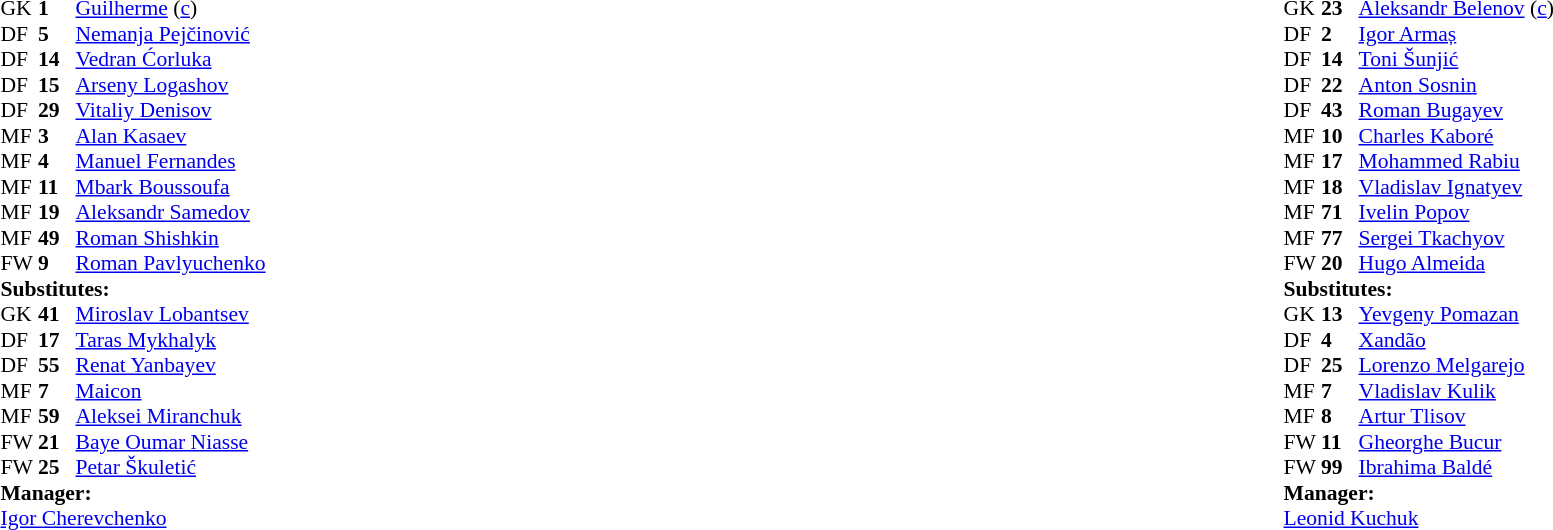<table width="100%">
<tr>
<td valign="top" width="50%"><br><table style="font-size: 90%" cellspacing="0" cellpadding="0">
<tr>
<td colspan=4></td>
</tr>
<tr>
<th width="25"></th>
<th width="25"></th>
</tr>
<tr>
<td>GK</td>
<td><strong>1</strong></td>
<td> <a href='#'>Guilherme</a> (<a href='#'>c</a>)</td>
</tr>
<tr>
<td>DF</td>
<td><strong>5</strong></td>
<td> <a href='#'>Nemanja Pejčinović</a></td>
<td></td>
</tr>
<tr>
<td>DF</td>
<td><strong>14</strong></td>
<td> <a href='#'>Vedran Ćorluka</a></td>
<td></td>
</tr>
<tr>
<td>DF</td>
<td><strong>15</strong></td>
<td> <a href='#'>Arseny Logashov</a></td>
</tr>
<tr>
<td>DF</td>
<td><strong>29</strong></td>
<td> <a href='#'>Vitaliy Denisov</a></td>
</tr>
<tr>
<td>MF</td>
<td><strong>3</strong></td>
<td> <a href='#'>Alan Kasaev</a></td>
<td></td>
<td></td>
</tr>
<tr>
<td>MF</td>
<td><strong>4</strong></td>
<td> <a href='#'>Manuel Fernandes</a></td>
<td></td>
<td></td>
</tr>
<tr>
<td>MF</td>
<td><strong>11</strong></td>
<td> <a href='#'>Mbark Boussoufa</a></td>
<td></td>
</tr>
<tr>
<td>MF</td>
<td><strong>19</strong></td>
<td> <a href='#'>Aleksandr Samedov</a></td>
<td></td>
</tr>
<tr>
<td>MF</td>
<td><strong>49</strong></td>
<td> <a href='#'>Roman Shishkin</a></td>
</tr>
<tr>
<td>FW</td>
<td><strong>9</strong></td>
<td> <a href='#'>Roman Pavlyuchenko</a></td>
<td></td>
<td></td>
</tr>
<tr>
<td colspan=3><strong>Substitutes:</strong></td>
</tr>
<tr>
<td>GK</td>
<td><strong>41</strong></td>
<td> <a href='#'>Miroslav Lobantsev</a></td>
</tr>
<tr>
<td>DF</td>
<td><strong>17</strong></td>
<td> <a href='#'>Taras Mykhalyk</a></td>
</tr>
<tr>
<td>DF</td>
<td><strong>55</strong></td>
<td> <a href='#'>Renat Yanbayev</a></td>
</tr>
<tr>
<td>MF</td>
<td><strong>7</strong></td>
<td> <a href='#'>Maicon</a></td>
<td></td>
<td></td>
</tr>
<tr>
<td>MF</td>
<td><strong>59</strong></td>
<td> <a href='#'>Aleksei Miranchuk</a></td>
<td></td>
<td></td>
</tr>
<tr>
<td>FW</td>
<td><strong>21</strong></td>
<td> <a href='#'>Baye Oumar Niasse</a></td>
<td></td>
<td></td>
</tr>
<tr>
<td>FW</td>
<td><strong>25</strong></td>
<td> <a href='#'>Petar Škuletić</a></td>
</tr>
<tr>
<td colspan=3><strong>Manager:</strong></td>
</tr>
<tr>
<td colspan=3> <a href='#'>Igor Cherevchenko</a></td>
</tr>
</table>
</td>
<td valign="top"></td>
<td valign="top" width="50%"><br><table style="font-size: 90%" cellspacing="0" cellpadding="0" align="center">
<tr>
<td colspan=4></td>
</tr>
<tr>
<th width=25></th>
<th width=25></th>
</tr>
<tr>
<td>GK</td>
<td><strong>23</strong></td>
<td> <a href='#'>Aleksandr Belenov</a> (<a href='#'>c</a>)</td>
</tr>
<tr>
<td>DF</td>
<td><strong>2</strong></td>
<td> <a href='#'>Igor Armaș</a></td>
</tr>
<tr>
<td>DF</td>
<td><strong>14</strong></td>
<td> <a href='#'>Toni Šunjić</a></td>
<td></td>
</tr>
<tr>
<td>DF</td>
<td><strong>22</strong></td>
<td> <a href='#'>Anton Sosnin</a></td>
</tr>
<tr>
<td>DF</td>
<td><strong>43</strong></td>
<td> <a href='#'>Roman Bugayev</a></td>
</tr>
<tr>
<td>MF</td>
<td><strong>10</strong></td>
<td> <a href='#'>Charles Kaboré</a></td>
</tr>
<tr>
<td>MF</td>
<td><strong>17</strong></td>
<td> <a href='#'>Mohammed Rabiu</a></td>
<td></td>
</tr>
<tr>
<td>MF</td>
<td><strong>18</strong></td>
<td> <a href='#'>Vladislav Ignatyev</a></td>
<td></td>
<td></td>
</tr>
<tr>
<td>MF</td>
<td><strong>71</strong></td>
<td> <a href='#'>Ivelin Popov</a></td>
</tr>
<tr>
<td>MF</td>
<td><strong>77</strong></td>
<td> <a href='#'>Sergei Tkachyov</a></td>
<td></td>
<td></td>
</tr>
<tr>
<td>FW</td>
<td><strong>20</strong></td>
<td> <a href='#'>Hugo Almeida</a></td>
<td></td>
<td></td>
</tr>
<tr>
<td colspan=3><strong>Substitutes:</strong></td>
</tr>
<tr>
<td>GK</td>
<td><strong>13</strong></td>
<td> <a href='#'>Yevgeny Pomazan</a></td>
</tr>
<tr>
<td>DF</td>
<td><strong>4</strong></td>
<td> <a href='#'>Xandão</a></td>
</tr>
<tr>
<td>DF</td>
<td><strong>25</strong></td>
<td> <a href='#'>Lorenzo Melgarejo</a></td>
</tr>
<tr>
<td>MF</td>
<td><strong>7</strong></td>
<td> <a href='#'>Vladislav Kulik</a></td>
<td></td>
<td></td>
</tr>
<tr>
<td>MF</td>
<td><strong>8</strong></td>
<td> <a href='#'>Artur Tlisov</a></td>
</tr>
<tr>
<td>FW</td>
<td><strong>11</strong></td>
<td> <a href='#'>Gheorghe Bucur</a></td>
<td></td>
<td></td>
</tr>
<tr>
<td>FW</td>
<td><strong>99</strong></td>
<td> <a href='#'>Ibrahima Baldé</a></td>
<td></td>
<td></td>
</tr>
<tr>
<td colspan=3><strong>Manager:</strong></td>
</tr>
<tr>
<td colspan=3> <a href='#'>Leonid Kuchuk</a></td>
</tr>
</table>
</td>
</tr>
</table>
